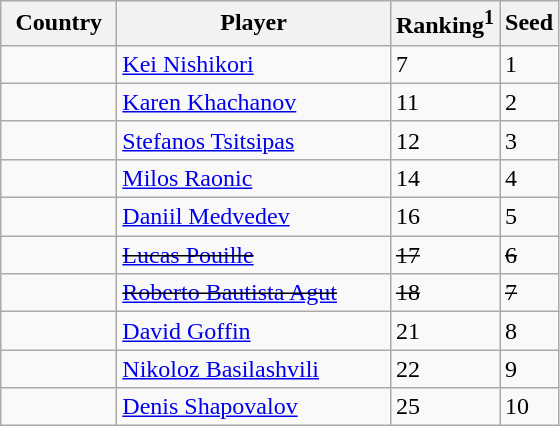<table class="sortable wikitable">
<tr>
<th width="70">Country</th>
<th width="175">Player</th>
<th>Ranking<sup>1</sup></th>
<th>Seed</th>
</tr>
<tr>
<td></td>
<td><a href='#'>Kei Nishikori</a></td>
<td>7</td>
<td>1</td>
</tr>
<tr>
<td></td>
<td><a href='#'>Karen Khachanov</a></td>
<td>11</td>
<td>2</td>
</tr>
<tr>
<td></td>
<td><a href='#'>Stefanos Tsitsipas</a></td>
<td>12</td>
<td>3</td>
</tr>
<tr>
<td></td>
<td><a href='#'>Milos Raonic</a></td>
<td>14</td>
<td>4</td>
</tr>
<tr>
<td></td>
<td><a href='#'>Daniil Medvedev</a></td>
<td>16</td>
<td>5</td>
</tr>
<tr>
<td><s></s></td>
<td><s><a href='#'>Lucas Pouille</a></s></td>
<td><s>17</s></td>
<td><s>6</s></td>
</tr>
<tr>
<td><s></s></td>
<td><s><a href='#'>Roberto Bautista Agut</a></s></td>
<td><s>18</s></td>
<td><s>7</s></td>
</tr>
<tr>
<td></td>
<td><a href='#'>David Goffin</a></td>
<td>21</td>
<td>8</td>
</tr>
<tr>
<td></td>
<td><a href='#'>Nikoloz Basilashvili</a></td>
<td>22</td>
<td>9</td>
</tr>
<tr>
<td></td>
<td><a href='#'>Denis Shapovalov</a></td>
<td>25</td>
<td>10</td>
</tr>
</table>
